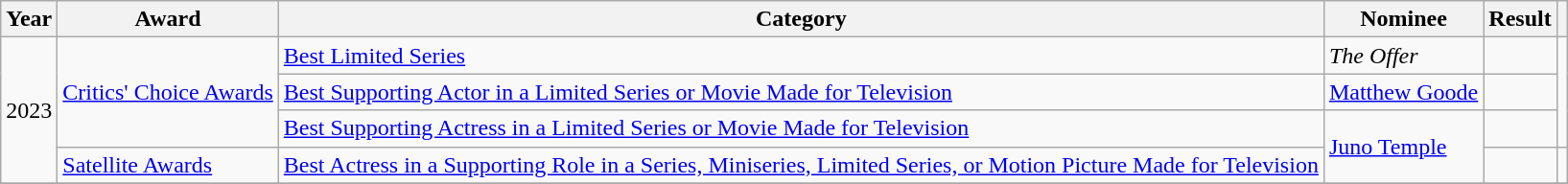<table class="wikitable">
<tr>
<th>Year</th>
<th>Award</th>
<th>Category</th>
<th>Nominee</th>
<th>Result</th>
<th></th>
</tr>
<tr>
<td align="center" rowspan="4">2023</td>
<td rowspan="3"><a href='#'>Critics' Choice Awards</a></td>
<td><a href='#'>Best Limited Series</a></td>
<td><em>The Offer</em></td>
<td></td>
<td align="center" rowspan="3"></td>
</tr>
<tr>
<td><a href='#'>Best Supporting Actor in a Limited Series or Movie Made for Television</a></td>
<td><a href='#'>Matthew Goode</a></td>
<td></td>
</tr>
<tr>
<td><a href='#'>Best Supporting Actress in a Limited Series or Movie Made for Television</a></td>
<td rowspan="2"><a href='#'>Juno Temple</a></td>
<td></td>
</tr>
<tr>
<td><a href='#'>Satellite Awards</a></td>
<td><a href='#'>Best Actress in a Supporting Role in a Series, Miniseries, Limited Series, or Motion Picture Made for Television</a></td>
<td></td>
<td align="center"></td>
</tr>
<tr>
</tr>
</table>
